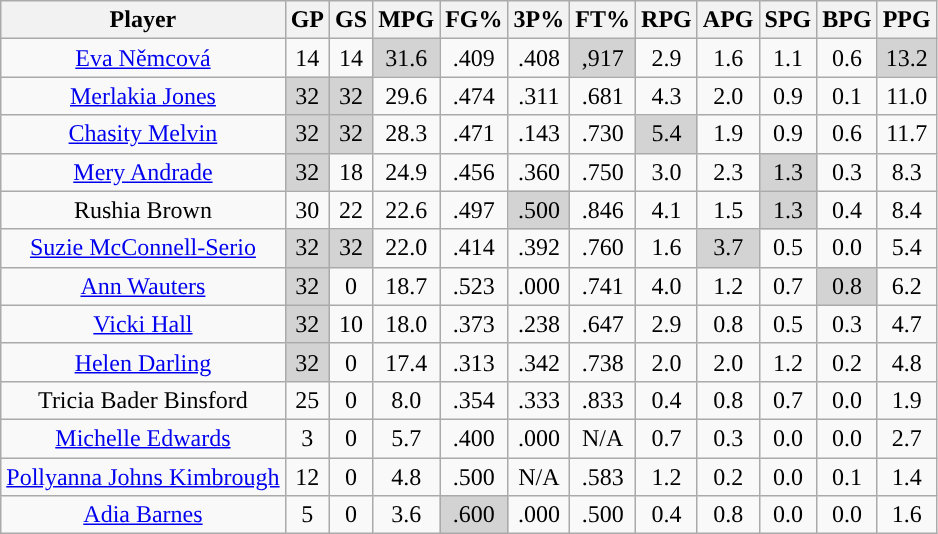<table class="wikitable sortable" style="text-align:center;">
<tr>
<th>Player</th>
<th>GP</th>
<th>GS</th>
<th>MPG</th>
<th>FG%</th>
<th>3P%</th>
<th>FT%</th>
<th>RPG</th>
<th>APG</th>
<th>SPG</th>
<th>BPG</th>
<th>PPG</th>
</tr>
<tr>
<td><a href='#'>Eva Němcová</a></td>
<td>14</td>
<td>14</td>
<td style="background:#D3D3D3;">31.6</td>
<td>.409</td>
<td>.408</td>
<td style="background:#D3D3D3;">,917</td>
<td>2.9</td>
<td>1.6</td>
<td>1.1</td>
<td>0.6</td>
<td style="background:#D3D3D3;">13.2</td>
</tr>
<tr>
<td><a href='#'>Merlakia Jones</a></td>
<td style="background:#D3D3D3;">32</td>
<td style="background:#D3D3D3;">32</td>
<td>29.6</td>
<td>.474</td>
<td>.311</td>
<td>.681</td>
<td>4.3</td>
<td>2.0</td>
<td>0.9</td>
<td>0.1</td>
<td>11.0</td>
</tr>
<tr>
<td><a href='#'>Chasity Melvin</a></td>
<td style="background:#D3D3D3;">32</td>
<td style="background:#D3D3D3;">32</td>
<td>28.3</td>
<td>.471</td>
<td>.143</td>
<td>.730</td>
<td style="background:#D3D3D3;">5.4</td>
<td>1.9</td>
<td>0.9</td>
<td>0.6</td>
<td>11.7</td>
</tr>
<tr>
<td><a href='#'>Mery Andrade</a></td>
<td style="background:#D3D3D3;">32</td>
<td>18</td>
<td>24.9</td>
<td>.456</td>
<td>.360</td>
<td>.750</td>
<td>3.0</td>
<td>2.3</td>
<td style="background:#D3D3D3;">1.3</td>
<td>0.3</td>
<td>8.3</td>
</tr>
<tr>
<td>Rushia Brown</td>
<td>30</td>
<td>22</td>
<td>22.6</td>
<td>.497</td>
<td style="background:#D3D3D3;">.500</td>
<td>.846</td>
<td>4.1</td>
<td>1.5</td>
<td style="background:#D3D3D3;">1.3</td>
<td>0.4</td>
<td>8.4</td>
</tr>
<tr>
<td><a href='#'>Suzie McConnell-Serio</a></td>
<td style="background:#D3D3D3;">32</td>
<td style="background:#D3D3D3;">32</td>
<td>22.0</td>
<td>.414</td>
<td>.392</td>
<td>.760</td>
<td>1.6</td>
<td style="background:#D3D3D3;">3.7</td>
<td>0.5</td>
<td>0.0</td>
<td>5.4</td>
</tr>
<tr>
<td><a href='#'>Ann Wauters</a></td>
<td style="background:#D3D3D3;">32</td>
<td>0</td>
<td>18.7</td>
<td>.523</td>
<td>.000</td>
<td>.741</td>
<td>4.0</td>
<td>1.2</td>
<td>0.7</td>
<td style="background:#D3D3D3;">0.8</td>
<td>6.2</td>
</tr>
<tr>
<td><a href='#'>Vicki Hall</a></td>
<td style="background:#D3D3D3;">32</td>
<td>10</td>
<td>18.0</td>
<td>.373</td>
<td>.238</td>
<td>.647</td>
<td>2.9</td>
<td>0.8</td>
<td>0.5</td>
<td>0.3</td>
<td>4.7</td>
</tr>
<tr>
<td><a href='#'>Helen Darling</a></td>
<td style="background:#D3D3D3;">32</td>
<td>0</td>
<td>17.4</td>
<td>.313</td>
<td>.342</td>
<td>.738</td>
<td>2.0</td>
<td>2.0</td>
<td>1.2</td>
<td>0.2</td>
<td>4.8</td>
</tr>
<tr>
<td>Tricia Bader Binsford</td>
<td>25</td>
<td>0</td>
<td>8.0</td>
<td>.354</td>
<td>.333</td>
<td>.833</td>
<td>0.4</td>
<td>0.8</td>
<td>0.7</td>
<td>0.0</td>
<td>1.9</td>
</tr>
<tr>
<td><a href='#'>Michelle Edwards</a></td>
<td>3</td>
<td>0</td>
<td>5.7</td>
<td>.400</td>
<td>.000</td>
<td>N/A</td>
<td>0.7</td>
<td>0.3</td>
<td>0.0</td>
<td>0.0</td>
<td>2.7</td>
</tr>
<tr>
<td><a href='#'>Pollyanna Johns Kimbrough</a></td>
<td>12</td>
<td>0</td>
<td>4.8</td>
<td>.500</td>
<td>N/A</td>
<td>.583</td>
<td>1.2</td>
<td>0.2</td>
<td>0.0</td>
<td>0.1</td>
<td>1.4</td>
</tr>
<tr>
<td><a href='#'>Adia Barnes</a></td>
<td>5</td>
<td>0</td>
<td>3.6</td>
<td style="background:#D3D3D3;">.600</td>
<td>.000</td>
<td>.500</td>
<td>0.4</td>
<td>0.8</td>
<td>0.0</td>
<td>0.0</td>
<td>1.6</td>
</tr>
</table>
